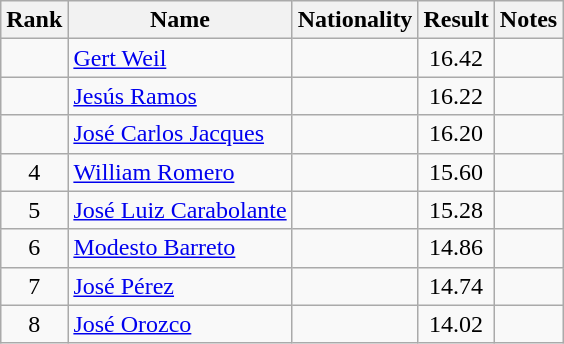<table class="wikitable sortable" style="text-align:center">
<tr>
<th>Rank</th>
<th>Name</th>
<th>Nationality</th>
<th>Result</th>
<th>Notes</th>
</tr>
<tr>
<td></td>
<td align=left><a href='#'>Gert Weil</a></td>
<td align=left></td>
<td>16.42</td>
<td></td>
</tr>
<tr>
<td></td>
<td align=left><a href='#'>Jesús Ramos</a></td>
<td align=left></td>
<td>16.22</td>
<td></td>
</tr>
<tr>
<td></td>
<td align=left><a href='#'>José Carlos Jacques</a></td>
<td align=left></td>
<td>16.20</td>
<td></td>
</tr>
<tr>
<td>4</td>
<td align=left><a href='#'>William Romero</a></td>
<td align=left></td>
<td>15.60</td>
<td></td>
</tr>
<tr>
<td>5</td>
<td align=left><a href='#'>José Luiz Carabolante</a></td>
<td align=left></td>
<td>15.28</td>
<td></td>
</tr>
<tr>
<td>6</td>
<td align=left><a href='#'>Modesto Barreto</a></td>
<td align=left></td>
<td>14.86</td>
<td></td>
</tr>
<tr>
<td>7</td>
<td align=left><a href='#'>José Pérez</a></td>
<td align=left></td>
<td>14.74</td>
<td></td>
</tr>
<tr>
<td>8</td>
<td align=left><a href='#'>José Orozco</a></td>
<td align=left></td>
<td>14.02</td>
<td></td>
</tr>
</table>
